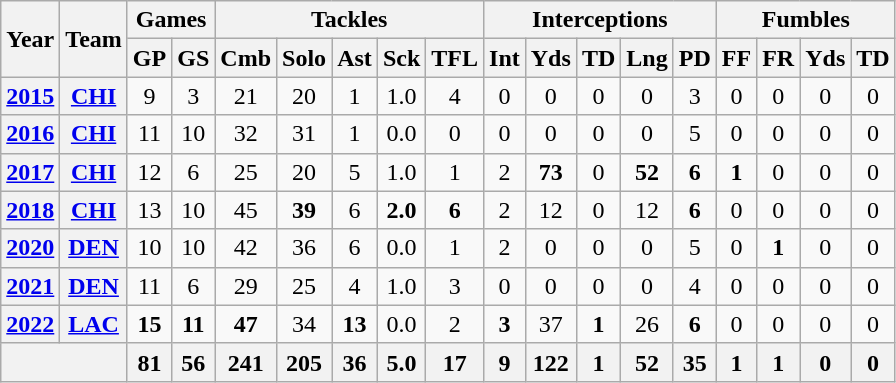<table class="wikitable" style="text-align:center">
<tr>
<th rowspan="2">Year</th>
<th rowspan="2">Team</th>
<th colspan="2">Games</th>
<th colspan="5">Tackles</th>
<th colspan="5">Interceptions</th>
<th colspan="4">Fumbles</th>
</tr>
<tr>
<th>GP</th>
<th>GS</th>
<th>Cmb</th>
<th>Solo</th>
<th>Ast</th>
<th>Sck</th>
<th>TFL</th>
<th>Int</th>
<th>Yds</th>
<th>TD</th>
<th>Lng</th>
<th>PD</th>
<th>FF</th>
<th>FR</th>
<th>Yds</th>
<th>TD</th>
</tr>
<tr>
<th><a href='#'>2015</a></th>
<th><a href='#'>CHI</a></th>
<td>9</td>
<td>3</td>
<td>21</td>
<td>20</td>
<td>1</td>
<td>1.0</td>
<td>4</td>
<td>0</td>
<td>0</td>
<td>0</td>
<td>0</td>
<td>3</td>
<td>0</td>
<td>0</td>
<td>0</td>
<td>0</td>
</tr>
<tr>
<th><a href='#'>2016</a></th>
<th><a href='#'>CHI</a></th>
<td>11</td>
<td>10</td>
<td>32</td>
<td>31</td>
<td>1</td>
<td>0.0</td>
<td>0</td>
<td>0</td>
<td>0</td>
<td>0</td>
<td>0</td>
<td>5</td>
<td>0</td>
<td>0</td>
<td>0</td>
<td>0</td>
</tr>
<tr>
<th><a href='#'>2017</a></th>
<th><a href='#'>CHI</a></th>
<td>12</td>
<td>6</td>
<td>25</td>
<td>20</td>
<td>5</td>
<td>1.0</td>
<td>1</td>
<td>2</td>
<td><strong>73</strong></td>
<td>0</td>
<td><strong>52</strong></td>
<td><strong>6</strong></td>
<td><strong>1</strong></td>
<td>0</td>
<td>0</td>
<td>0</td>
</tr>
<tr>
<th><a href='#'>2018</a></th>
<th><a href='#'>CHI</a></th>
<td>13</td>
<td>10</td>
<td>45</td>
<td><strong>39</strong></td>
<td>6</td>
<td><strong>2.0</strong></td>
<td><strong>6</strong></td>
<td>2</td>
<td>12</td>
<td>0</td>
<td>12</td>
<td><strong>6</strong></td>
<td>0</td>
<td>0</td>
<td>0</td>
<td>0</td>
</tr>
<tr>
<th><a href='#'>2020</a></th>
<th><a href='#'>DEN</a></th>
<td>10</td>
<td>10</td>
<td>42</td>
<td>36</td>
<td>6</td>
<td>0.0</td>
<td>1</td>
<td>2</td>
<td>0</td>
<td>0</td>
<td>0</td>
<td>5</td>
<td>0</td>
<td><strong>1</strong></td>
<td>0</td>
<td>0</td>
</tr>
<tr>
<th><a href='#'>2021</a></th>
<th><a href='#'>DEN</a></th>
<td>11</td>
<td>6</td>
<td>29</td>
<td>25</td>
<td>4</td>
<td>1.0</td>
<td>3</td>
<td>0</td>
<td>0</td>
<td>0</td>
<td>0</td>
<td>4</td>
<td>0</td>
<td>0</td>
<td>0</td>
<td>0</td>
</tr>
<tr>
<th><a href='#'>2022</a></th>
<th><a href='#'>LAC</a></th>
<td><strong>15</strong></td>
<td><strong>11</strong></td>
<td><strong>47</strong></td>
<td>34</td>
<td><strong>13</strong></td>
<td>0.0</td>
<td>2</td>
<td><strong>3</strong></td>
<td>37</td>
<td><strong>1</strong></td>
<td>26</td>
<td><strong>6</strong></td>
<td>0</td>
<td>0</td>
<td>0</td>
<td>0</td>
</tr>
<tr>
<th colspan="2"></th>
<th>81</th>
<th>56</th>
<th>241</th>
<th>205</th>
<th>36</th>
<th>5.0</th>
<th>17</th>
<th>9</th>
<th>122</th>
<th>1</th>
<th>52</th>
<th>35</th>
<th>1</th>
<th>1</th>
<th>0</th>
<th>0</th>
</tr>
</table>
